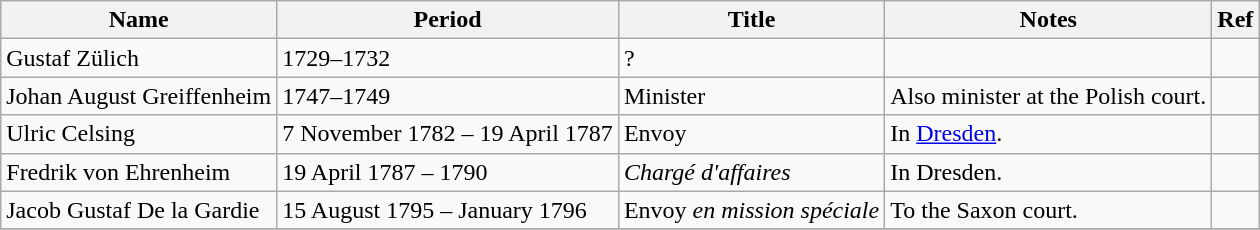<table class="wikitable">
<tr>
<th>Name</th>
<th>Period</th>
<th>Title</th>
<th>Notes</th>
<th>Ref</th>
</tr>
<tr>
<td>Gustaf Zülich</td>
<td>1729–1732</td>
<td>?</td>
<td></td>
<td></td>
</tr>
<tr>
<td>Johan August Greiffenheim</td>
<td>1747–1749</td>
<td>Minister</td>
<td>Also minister at the Polish court.</td>
<td></td>
</tr>
<tr>
<td>Ulric Celsing</td>
<td>7 November 1782 – 19 April 1787</td>
<td>Envoy</td>
<td>In <a href='#'>Dresden</a>.</td>
<td></td>
</tr>
<tr>
<td>Fredrik von Ehrenheim</td>
<td>19 April 1787 – 1790</td>
<td><em>Chargé d'affaires</em></td>
<td>In Dresden.</td>
<td></td>
</tr>
<tr>
<td>Jacob Gustaf De la Gardie</td>
<td>15 August 1795 – January 1796</td>
<td>Envoy <em>en mission spéciale</em></td>
<td>To the Saxon court.</td>
<td></td>
</tr>
<tr>
</tr>
</table>
